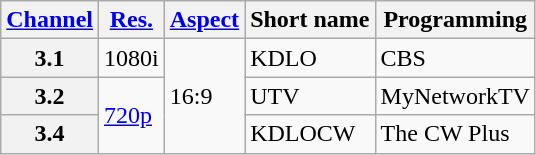<table class="wikitable">
<tr>
<th scope = "col"><a href='#'>Channel</a></th>
<th scope = "col"><a href='#'>Res.</a></th>
<th scope = "col"><a href='#'>Aspect</a></th>
<th scope = "col">Short name</th>
<th scope = "col">Programming</th>
</tr>
<tr>
<th scope = "row">3.1</th>
<td>1080i</td>
<td rowspan=3>16:9</td>
<td>KDLO</td>
<td>CBS</td>
</tr>
<tr>
<th scope = "row">3.2</th>
<td rowspan=2><a href='#'>720p</a></td>
<td>UTV</td>
<td>MyNetworkTV</td>
</tr>
<tr>
<th scope = "row">3.4</th>
<td>KDLOCW</td>
<td>The CW Plus</td>
</tr>
</table>
